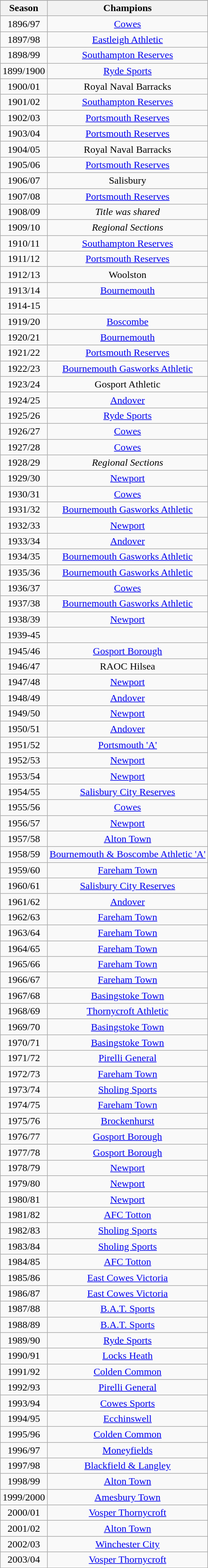<table class="wikitable collapsible collapsed" style=text-align:center>
<tr>
</tr>
<tr>
<th>Season</th>
<th>Champions</th>
</tr>
<tr>
<td>1896/97</td>
<td><a href='#'>Cowes</a></td>
</tr>
<tr>
<td>1897/98</td>
<td><a href='#'>Eastleigh Athletic</a></td>
</tr>
<tr>
<td>1898/99</td>
<td><a href='#'>Southampton Reserves</a></td>
</tr>
<tr>
<td>1899/1900</td>
<td><a href='#'>Ryde Sports</a></td>
</tr>
<tr>
<td>1900/01</td>
<td>Royal Naval Barracks</td>
</tr>
<tr>
<td>1901/02</td>
<td><a href='#'>Southampton Reserves</a></td>
</tr>
<tr>
<td>1902/03</td>
<td><a href='#'>Portsmouth Reserves</a></td>
</tr>
<tr>
<td>1903/04</td>
<td><a href='#'>Portsmouth Reserves</a></td>
</tr>
<tr>
<td>1904/05</td>
<td>Royal Naval Barracks</td>
</tr>
<tr>
<td>1905/06</td>
<td><a href='#'>Portsmouth Reserves</a></td>
</tr>
<tr>
<td>1906/07</td>
<td>Salisbury</td>
</tr>
<tr>
<td>1907/08</td>
<td><a href='#'>Portsmouth Reserves</a></td>
</tr>
<tr>
<td>1908/09</td>
<td><em>Title was shared</em></td>
</tr>
<tr>
<td>1909/10</td>
<td><em>Regional Sections</em></td>
</tr>
<tr>
<td>1910/11</td>
<td><a href='#'>Southampton Reserves</a></td>
</tr>
<tr>
<td>1911/12</td>
<td><a href='#'>Portsmouth Reserves</a></td>
</tr>
<tr>
<td>1912/13</td>
<td>Woolston</td>
</tr>
<tr>
<td>1913/14</td>
<td><a href='#'>Bournemouth</a></td>
</tr>
<tr>
<td>1914-15</td>
<td></td>
</tr>
<tr>
<td>1919/20</td>
<td><a href='#'>Boscombe</a></td>
</tr>
<tr>
<td>1920/21</td>
<td><a href='#'>Bournemouth</a></td>
</tr>
<tr>
<td>1921/22</td>
<td><a href='#'>Portsmouth Reserves</a></td>
</tr>
<tr>
<td>1922/23</td>
<td><a href='#'>Bournemouth Gasworks Athletic</a></td>
</tr>
<tr>
<td>1923/24</td>
<td>Gosport Athletic</td>
</tr>
<tr>
<td>1924/25</td>
<td><a href='#'>Andover</a></td>
</tr>
<tr>
<td>1925/26</td>
<td><a href='#'>Ryde Sports</a></td>
</tr>
<tr>
<td>1926/27</td>
<td><a href='#'>Cowes</a></td>
</tr>
<tr>
<td>1927/28</td>
<td><a href='#'>Cowes</a></td>
</tr>
<tr>
<td>1928/29</td>
<td><em>Regional Sections</em></td>
</tr>
<tr>
<td>1929/30</td>
<td><a href='#'>Newport</a></td>
</tr>
<tr>
<td>1930/31</td>
<td><a href='#'>Cowes</a></td>
</tr>
<tr>
<td>1931/32</td>
<td><a href='#'>Bournemouth Gasworks Athletic</a></td>
</tr>
<tr>
<td>1932/33</td>
<td><a href='#'>Newport</a></td>
</tr>
<tr>
<td>1933/34</td>
<td><a href='#'>Andover</a></td>
</tr>
<tr>
<td>1934/35</td>
<td><a href='#'>Bournemouth Gasworks Athletic</a></td>
</tr>
<tr>
<td>1935/36</td>
<td><a href='#'>Bournemouth Gasworks Athletic</a></td>
</tr>
<tr>
<td>1936/37</td>
<td><a href='#'>Cowes</a></td>
</tr>
<tr>
<td>1937/38</td>
<td><a href='#'>Bournemouth Gasworks Athletic</a></td>
</tr>
<tr>
<td>1938/39</td>
<td><a href='#'>Newport</a></td>
</tr>
<tr>
<td>1939-45</td>
<td></td>
</tr>
<tr>
<td>1945/46</td>
<td><a href='#'>Gosport Borough</a></td>
</tr>
<tr>
<td>1946/47</td>
<td>RAOC Hilsea</td>
</tr>
<tr>
<td>1947/48</td>
<td><a href='#'>Newport</a></td>
</tr>
<tr>
<td>1948/49</td>
<td><a href='#'>Andover</a></td>
</tr>
<tr>
<td>1949/50</td>
<td><a href='#'>Newport</a></td>
</tr>
<tr>
<td>1950/51</td>
<td><a href='#'>Andover</a></td>
</tr>
<tr>
<td>1951/52</td>
<td><a href='#'>Portsmouth 'A'</a></td>
</tr>
<tr>
<td>1952/53</td>
<td><a href='#'>Newport</a></td>
</tr>
<tr>
<td>1953/54</td>
<td><a href='#'>Newport</a></td>
</tr>
<tr>
<td>1954/55</td>
<td><a href='#'>Salisbury City Reserves</a></td>
</tr>
<tr>
<td>1955/56</td>
<td><a href='#'>Cowes</a></td>
</tr>
<tr>
<td>1956/57</td>
<td><a href='#'>Newport</a></td>
</tr>
<tr>
<td>1957/58</td>
<td><a href='#'>Alton Town</a></td>
</tr>
<tr>
<td>1958/59</td>
<td><a href='#'>Bournemouth & Boscombe Athletic 'A'</a></td>
</tr>
<tr>
<td>1959/60</td>
<td><a href='#'>Fareham Town</a></td>
</tr>
<tr>
<td>1960/61</td>
<td><a href='#'>Salisbury City Reserves</a></td>
</tr>
<tr>
<td>1961/62</td>
<td><a href='#'>Andover</a></td>
</tr>
<tr>
<td>1962/63</td>
<td><a href='#'>Fareham Town</a></td>
</tr>
<tr>
<td>1963/64</td>
<td><a href='#'>Fareham Town</a></td>
</tr>
<tr>
<td>1964/65</td>
<td><a href='#'>Fareham Town</a></td>
</tr>
<tr>
<td>1965/66</td>
<td><a href='#'>Fareham Town</a></td>
</tr>
<tr>
<td>1966/67</td>
<td><a href='#'>Fareham Town</a></td>
</tr>
<tr>
<td>1967/68</td>
<td><a href='#'>Basingstoke Town</a></td>
</tr>
<tr>
<td>1968/69</td>
<td><a href='#'>Thornycroft Athletic</a></td>
</tr>
<tr>
<td>1969/70</td>
<td><a href='#'>Basingstoke Town</a></td>
</tr>
<tr>
<td>1970/71</td>
<td><a href='#'>Basingstoke Town</a></td>
</tr>
<tr>
<td>1971/72</td>
<td><a href='#'>Pirelli General</a></td>
</tr>
<tr>
<td>1972/73</td>
<td><a href='#'>Fareham Town</a></td>
</tr>
<tr>
<td>1973/74</td>
<td><a href='#'>Sholing Sports</a></td>
</tr>
<tr>
<td>1974/75</td>
<td><a href='#'>Fareham Town</a></td>
</tr>
<tr>
<td>1975/76</td>
<td><a href='#'>Brockenhurst</a></td>
</tr>
<tr>
<td>1976/77</td>
<td><a href='#'>Gosport Borough</a></td>
</tr>
<tr>
<td>1977/78</td>
<td><a href='#'>Gosport Borough</a></td>
</tr>
<tr>
<td>1978/79</td>
<td><a href='#'>Newport</a></td>
</tr>
<tr>
<td>1979/80</td>
<td><a href='#'>Newport</a></td>
</tr>
<tr>
<td>1980/81</td>
<td><a href='#'>Newport</a></td>
</tr>
<tr>
<td>1981/82</td>
<td><a href='#'>AFC Totton</a></td>
</tr>
<tr>
<td>1982/83</td>
<td><a href='#'>Sholing Sports</a></td>
</tr>
<tr>
<td>1983/84</td>
<td><a href='#'>Sholing Sports</a></td>
</tr>
<tr>
<td>1984/85</td>
<td><a href='#'>AFC Totton</a></td>
</tr>
<tr>
<td>1985/86</td>
<td><a href='#'>East Cowes Victoria</a></td>
</tr>
<tr>
<td>1986/87</td>
<td><a href='#'>East Cowes Victoria</a></td>
</tr>
<tr>
<td>1987/88</td>
<td><a href='#'>B.A.T. Sports</a></td>
</tr>
<tr>
<td>1988/89</td>
<td><a href='#'>B.A.T. Sports</a></td>
</tr>
<tr>
<td>1989/90</td>
<td><a href='#'>Ryde Sports</a></td>
</tr>
<tr>
<td>1990/91</td>
<td><a href='#'>Locks Heath</a></td>
</tr>
<tr>
<td>1991/92</td>
<td><a href='#'>Colden Common</a></td>
</tr>
<tr>
<td>1992/93</td>
<td><a href='#'>Pirelli General</a></td>
</tr>
<tr>
<td>1993/94</td>
<td><a href='#'>Cowes Sports</a></td>
</tr>
<tr>
<td>1994/95</td>
<td><a href='#'>Ecchinswell</a></td>
</tr>
<tr>
<td>1995/96</td>
<td><a href='#'>Colden Common</a></td>
</tr>
<tr>
<td>1996/97</td>
<td><a href='#'>Moneyfields</a></td>
</tr>
<tr>
<td>1997/98</td>
<td><a href='#'>Blackfield & Langley</a></td>
</tr>
<tr>
<td>1998/99</td>
<td><a href='#'>Alton Town</a></td>
</tr>
<tr>
<td>1999/2000</td>
<td><a href='#'>Amesbury Town</a></td>
</tr>
<tr>
<td>2000/01</td>
<td><a href='#'>Vosper Thornycroft</a></td>
</tr>
<tr>
<td>2001/02</td>
<td><a href='#'>Alton Town</a></td>
</tr>
<tr>
<td>2002/03</td>
<td><a href='#'>Winchester City</a></td>
</tr>
<tr>
<td>2003/04</td>
<td><a href='#'>Vosper Thornycroft</a></td>
</tr>
</table>
